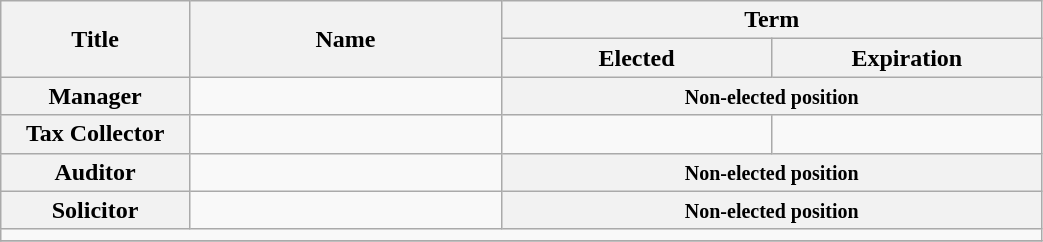<table class="wikitable" width=55%>
<tr>
<th rowspan=2 width=8%>Title</th>
<th rowspan=2 width=15%>Name</th>
<th colspan=2>Term</th>
</tr>
<tr>
<th width=13%>Elected</th>
<th width=13%>Expiration</th>
</tr>
<tr>
<th>Manager</th>
<td></td>
<th colspan=2><small>Non-elected position</small></th>
</tr>
<tr>
<th>Tax Collector</th>
<td></td>
<td></td>
<td></td>
</tr>
<tr>
<th>Auditor</th>
<td></td>
<th colspan=2><small>Non-elected position</small></th>
</tr>
<tr>
<th>Solicitor</th>
<td></td>
<th colspan=2><small>Non-elected position</small></th>
</tr>
<tr>
<td colspan=5></td>
</tr>
<tr>
</tr>
</table>
